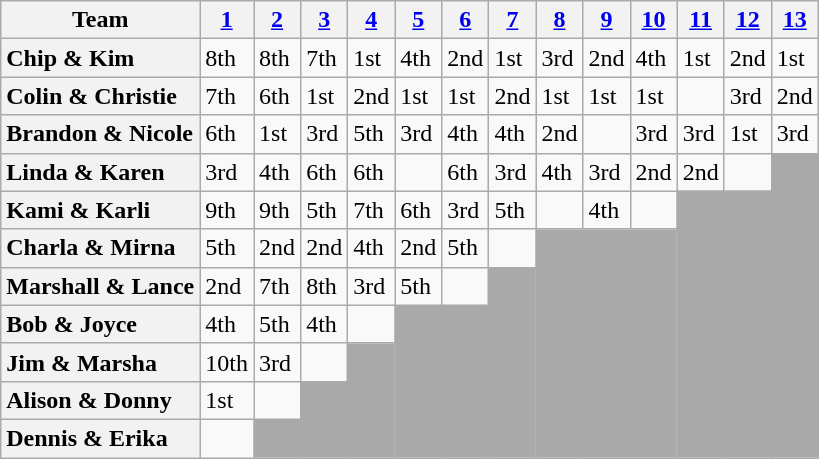<table class="wikitable sortable" style="text-align:left;">
<tr>
<th scope="col" class="unsortable">Team</th>
<th scope="col"><a href='#'>1</a></th>
<th scope="col"><a href='#'>2</a></th>
<th scope="col"><a href='#'>3</a></th>
<th scope="col"><a href='#'>4</a></th>
<th scope="col"><a href='#'>5</a></th>
<th scope="col"><a href='#'>6</a></th>
<th scope="col"><a href='#'>7</a></th>
<th scope="col"><a href='#'>8</a></th>
<th scope="col"><a href='#'>9</a></th>
<th scope="col"><a href='#'>10</a></th>
<th scope="col"><a href='#'>11</a></th>
<th scope="col"><a href='#'>12</a></th>
<th scope="col"><a href='#'>13</a></th>
</tr>
<tr>
<th scope="row" style="text-align:left">Chip & Kim</th>
<td>8th</td>
<td>8th</td>
<td>7th</td>
<td>1st</td>
<td>4th</td>
<td>2nd</td>
<td>1st</td>
<td>3rd</td>
<td>2nd</td>
<td>4th</td>
<td>1st</td>
<td>2nd</td>
<td>1st</td>
</tr>
<tr>
<th scope="row" style="text-align:left">Colin & Christie</th>
<td>7th</td>
<td>6th</td>
<td>1st</td>
<td>2nd</td>
<td>1st</td>
<td>1st</td>
<td>2nd</td>
<td>1st</td>
<td>1st</td>
<td>1st</td>
<td></td>
<td>3rd</td>
<td>2nd</td>
</tr>
<tr>
<th scope="row" style="text-align:left">Brandon & Nicole</th>
<td>6th</td>
<td>1st</td>
<td>3rd</td>
<td>5th</td>
<td>3rd</td>
<td>4th</td>
<td>4th</td>
<td>2nd</td>
<td></td>
<td>3rd</td>
<td>3rd</td>
<td>1st</td>
<td>3rd</td>
</tr>
<tr>
<th scope="row" style="text-align:left">Linda & Karen</th>
<td>3rd</td>
<td>4th</td>
<td>6th</td>
<td>6th</td>
<td></td>
<td>6th</td>
<td>3rd</td>
<td>4th</td>
<td>3rd</td>
<td>2nd</td>
<td>2nd</td>
<td></td>
<td rowspan="8" style="background:darkgrey;"></td>
</tr>
<tr>
<th scope="row" style="text-align:left">Kami & Karli</th>
<td>9th</td>
<td>9th</td>
<td>5th</td>
<td>7th</td>
<td>6th</td>
<td>3rd</td>
<td>5th</td>
<td></td>
<td>4th</td>
<td></td>
<td colspan="2" rowspan="7" style="background:darkgrey;"></td>
</tr>
<tr>
<th scope="row" style="text-align:left">Charla & Mirna</th>
<td>5th</td>
<td>2nd</td>
<td>2nd</td>
<td>4th</td>
<td>2nd</td>
<td>5th</td>
<td></td>
<td colspan="3" rowspan="6" style="background:darkgrey;"></td>
</tr>
<tr>
<th scope="row" style="text-align:left">Marshall & Lance</th>
<td>2nd</td>
<td>7th</td>
<td>8th</td>
<td>3rd</td>
<td>5th</td>
<td></td>
<td rowspan="5" style="background:darkgrey;"></td>
</tr>
<tr>
<th scope="row" style="text-align:left">Bob & Joyce</th>
<td>4th</td>
<td>5th</td>
<td>4th</td>
<td></td>
<td colspan="2" rowspan="4" style="background:darkgrey;"></td>
</tr>
<tr>
<th scope="row" style="text-align:left">Jim & Marsha</th>
<td>10th</td>
<td>3rd</td>
<td></td>
<td rowspan="3" style="background:darkgrey;"></td>
</tr>
<tr>
<th scope="row" style="text-align:left">Alison & Donny</th>
<td>1st</td>
<td></td>
<td rowspan="2" style="background:darkgrey;"></td>
</tr>
<tr>
<th scope="row" style="text-align:left">Dennis & Erika</th>
<td></td>
<td style="background:darkgrey;"></td>
</tr>
</table>
